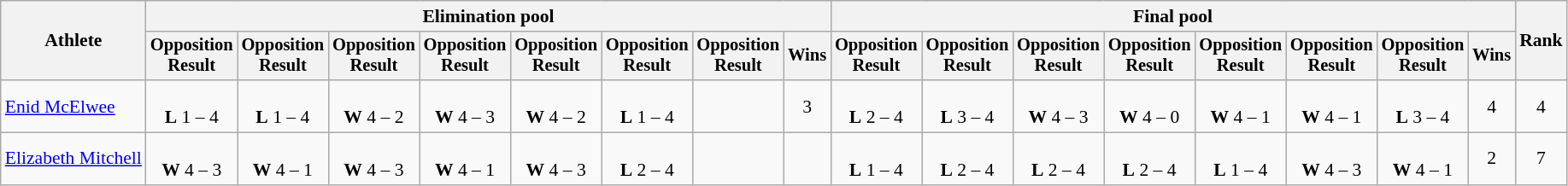<table class=wikitable style="font-size:90%;text-align:center">
<tr>
<th rowspan="2">Athlete</th>
<th colspan=8>Elimination pool</th>
<th colspan=8>Final pool</th>
<th rowspan=2>Rank</th>
</tr>
<tr style="font-size:95%">
<th>Opposition<br>Result</th>
<th>Opposition<br>Result</th>
<th>Opposition<br>Result</th>
<th>Opposition<br>Result</th>
<th>Opposition<br>Result</th>
<th>Opposition<br>Result</th>
<th>Opposition<br>Result</th>
<th>Wins</th>
<th>Opposition<br>Result</th>
<th>Opposition<br>Result</th>
<th>Opposition<br>Result</th>
<th>Opposition<br>Result</th>
<th>Opposition<br>Result</th>
<th>Opposition<br>Result</th>
<th>Opposition<br>Result</th>
<th>Wins</th>
</tr>
<tr>
<td style="text-align:left;"><a href='#'>Enid McElwee</a></td>
<td><br><strong>L</strong> 1 – 4</td>
<td><br><strong>L</strong> 1 – 4</td>
<td><br><strong>W</strong> 4 – 2</td>
<td><br><strong>W</strong> 4 – 3</td>
<td><br><strong>W</strong> 4 – 2</td>
<td><br><strong>L</strong> 1 – 4</td>
<td></td>
<td>3</td>
<td><br><strong>L</strong> 2 – 4</td>
<td><br><strong>L</strong> 3 – 4</td>
<td><br><strong>W</strong> 4 – 3</td>
<td><br><strong>W</strong> 4 – 0</td>
<td><br><strong>W</strong> 4 – 1</td>
<td><br><strong>W</strong> 4 – 1</td>
<td><br><strong>L</strong> 3 – 4</td>
<td>4</td>
<td>4</td>
</tr>
<tr>
<td style="text-align:left;"><a href='#'>Elizabeth Mitchell</a></td>
<td><br><strong>W</strong> 4 – 3</td>
<td><br><strong>W</strong> 4 – 1</td>
<td><br><strong>W</strong> 4 – 3</td>
<td><br><strong>W</strong> 4 – 1</td>
<td><br><strong>W</strong> 4 – 3</td>
<td><br><strong>L</strong> 2 – 4</td>
<td><br><strong> </strong></td>
<td></td>
<td><br><strong>L</strong> 1 – 4</td>
<td><br><strong>L</strong> 2 – 4</td>
<td><br><strong>L</strong> 2 – 4</td>
<td><br><strong>L</strong> 2 – 4</td>
<td><br><strong>L</strong> 1 – 4</td>
<td><br><strong>W</strong> 4 – 3</td>
<td><br><strong>W</strong> 4 – 1</td>
<td>2</td>
<td>7</td>
</tr>
</table>
